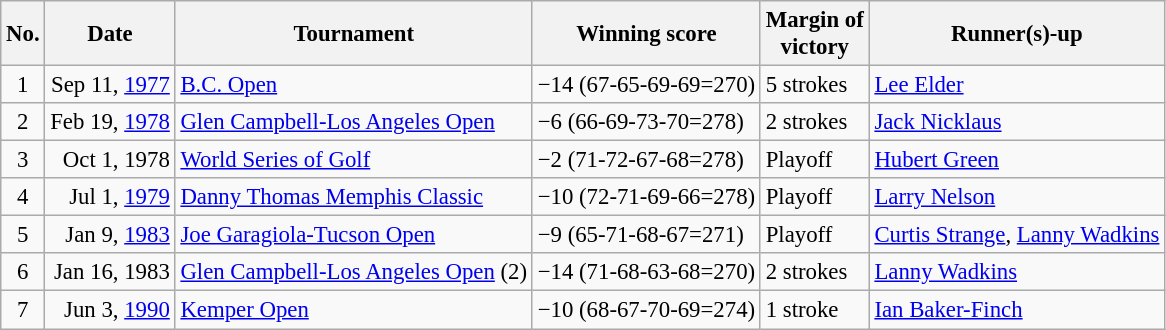<table class="wikitable" style="font-size:95%;">
<tr>
<th>No.</th>
<th>Date</th>
<th>Tournament</th>
<th>Winning score</th>
<th>Margin of<br>victory</th>
<th>Runner(s)-up</th>
</tr>
<tr>
<td align=center>1</td>
<td align=right>Sep 11, <a href='#'>1977</a></td>
<td><a href='#'>B.C. Open</a></td>
<td>−14 (67-65-69-69=270)</td>
<td>5 strokes</td>
<td> <a href='#'>Lee Elder</a></td>
</tr>
<tr>
<td align=center>2</td>
<td align=right>Feb 19, <a href='#'>1978</a></td>
<td><a href='#'>Glen Campbell-Los Angeles Open</a></td>
<td>−6 (66-69-73-70=278)</td>
<td>2 strokes</td>
<td> <a href='#'>Jack Nicklaus</a></td>
</tr>
<tr>
<td align=center>3</td>
<td align=right>Oct 1, 1978</td>
<td><a href='#'>World Series of Golf</a></td>
<td>−2 (71-72-67-68=278)</td>
<td>Playoff</td>
<td> <a href='#'>Hubert Green</a></td>
</tr>
<tr>
<td align=center>4</td>
<td align=right>Jul 1, <a href='#'>1979</a></td>
<td><a href='#'>Danny Thomas Memphis Classic</a></td>
<td>−10 (72-71-69-66=278)</td>
<td>Playoff</td>
<td> <a href='#'>Larry Nelson</a></td>
</tr>
<tr>
<td align=center>5</td>
<td align=right>Jan 9, <a href='#'>1983</a></td>
<td><a href='#'>Joe Garagiola-Tucson Open</a></td>
<td>−9 (65-71-68-67=271)</td>
<td>Playoff</td>
<td> <a href='#'>Curtis Strange</a>,  <a href='#'>Lanny Wadkins</a></td>
</tr>
<tr>
<td align=center>6</td>
<td align=right>Jan 16, 1983</td>
<td><a href='#'>Glen Campbell-Los Angeles Open</a> (2)</td>
<td>−14 (71-68-63-68=270)</td>
<td>2 strokes</td>
<td> <a href='#'>Lanny Wadkins</a></td>
</tr>
<tr>
<td align=center>7</td>
<td align=right>Jun 3, <a href='#'>1990</a></td>
<td><a href='#'>Kemper Open</a></td>
<td>−10 (68-67-70-69=274)</td>
<td>1 stroke</td>
<td> <a href='#'>Ian Baker-Finch</a></td>
</tr>
</table>
